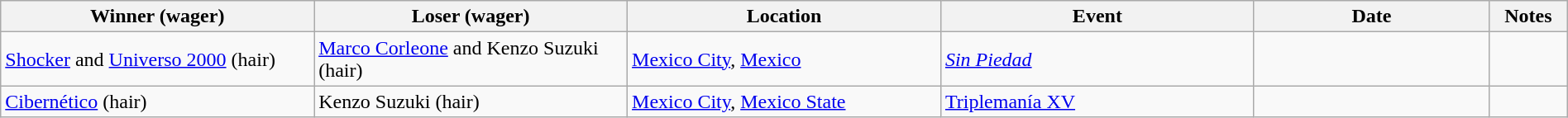<table class="wikitable" width=100% border=1>
<tr>
<th width=20%>Winner (wager)</th>
<th width=20%>Loser (wager)</th>
<th width=20%>Location</th>
<th width=20%>Event</th>
<th width=15%>Date</th>
<th width=5%>Notes</th>
</tr>
<tr>
<td><a href='#'>Shocker</a> and <a href='#'>Universo 2000</a> (hair)</td>
<td><a href='#'>Marco Corleone</a> and Kenzo Suzuki (hair)</td>
<td><a href='#'>Mexico City</a>, <a href='#'>Mexico</a></td>
<td><em><a href='#'>Sin Piedad</a></em></td>
<td></td>
<td></td>
</tr>
<tr>
<td><a href='#'>Cibernético</a> (hair)</td>
<td>Kenzo Suzuki (hair)</td>
<td><a href='#'>Mexico City</a>, <a href='#'>Mexico State</a></td>
<td><a href='#'>Triplemanía XV</a></td>
<td></td>
<td></td>
</tr>
</table>
